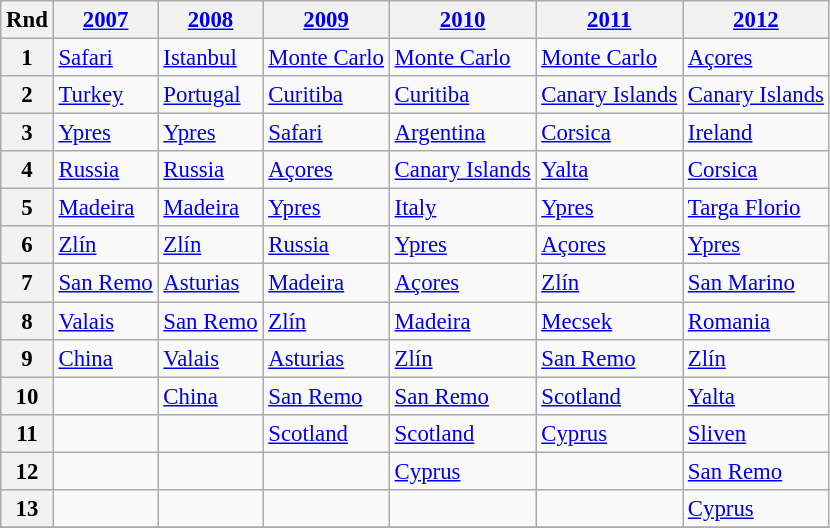<table class="wikitable" style="font-size: 95%; width: auto">
<tr>
<th>Rnd</th>
<th><a href='#'>2007</a></th>
<th><a href='#'>2008</a></th>
<th><a href='#'>2009</a></th>
<th><a href='#'>2010</a></th>
<th><a href='#'>2011</a></th>
<th><a href='#'>2012</a></th>
</tr>
<tr>
<th>1</th>
<td> <a href='#'>Safari</a></td>
<td> <a href='#'>Istanbul</a></td>
<td> <a href='#'>Monte Carlo</a></td>
<td> <a href='#'>Monte Carlo</a></td>
<td> <a href='#'>Monte Carlo</a></td>
<td> <a href='#'>Açores</a></td>
</tr>
<tr>
<th>2</th>
<td> <a href='#'>Turkey</a></td>
<td> <a href='#'>Portugal</a></td>
<td> <a href='#'>Curitiba</a></td>
<td> <a href='#'>Curitiba</a></td>
<td> <a href='#'>Canary Islands</a></td>
<td> <a href='#'>Canary Islands</a></td>
</tr>
<tr>
<th>3</th>
<td> <a href='#'>Ypres</a></td>
<td> <a href='#'>Ypres</a></td>
<td> <a href='#'>Safari</a></td>
<td> <a href='#'>Argentina</a></td>
<td> <a href='#'>Corsica</a></td>
<td> <a href='#'>Ireland</a></td>
</tr>
<tr>
<th>4</th>
<td> <a href='#'>Russia</a></td>
<td> <a href='#'>Russia</a></td>
<td> <a href='#'>Açores</a></td>
<td> <a href='#'>Canary Islands</a></td>
<td> <a href='#'>Yalta</a></td>
<td> <a href='#'>Corsica</a></td>
</tr>
<tr>
<th>5</th>
<td> <a href='#'>Madeira</a></td>
<td> <a href='#'>Madeira</a></td>
<td> <a href='#'>Ypres</a></td>
<td> <a href='#'>Italy</a></td>
<td> <a href='#'>Ypres</a></td>
<td> <a href='#'>Targa Florio</a></td>
</tr>
<tr>
<th>6</th>
<td> <a href='#'>Zlín</a></td>
<td> <a href='#'>Zlín</a></td>
<td> <a href='#'>Russia</a></td>
<td> <a href='#'>Ypres</a></td>
<td> <a href='#'>Açores</a></td>
<td> <a href='#'>Ypres</a></td>
</tr>
<tr>
<th>7</th>
<td> <a href='#'>San Remo</a></td>
<td> <a href='#'>Asturias</a></td>
<td> <a href='#'>Madeira</a></td>
<td> <a href='#'>Açores</a></td>
<td> <a href='#'>Zlín</a></td>
<td> <a href='#'>San Marino</a></td>
</tr>
<tr>
<th>8</th>
<td> <a href='#'>Valais</a></td>
<td> <a href='#'>San Remo</a></td>
<td> <a href='#'>Zlín</a></td>
<td> <a href='#'>Madeira</a></td>
<td> <a href='#'>Mecsek</a></td>
<td> <a href='#'>Romania</a></td>
</tr>
<tr>
<th>9</th>
<td> <a href='#'>China</a></td>
<td> <a href='#'>Valais</a></td>
<td> <a href='#'>Asturias</a></td>
<td> <a href='#'>Zlín</a></td>
<td> <a href='#'>San Remo</a></td>
<td> <a href='#'>Zlín</a></td>
</tr>
<tr>
<th>10</th>
<td></td>
<td> <a href='#'>China</a></td>
<td> <a href='#'>San Remo</a></td>
<td> <a href='#'>San Remo</a></td>
<td> <a href='#'>Scotland</a></td>
<td> <a href='#'>Yalta</a></td>
</tr>
<tr>
<th>11</th>
<td></td>
<td></td>
<td> <a href='#'>Scotland</a></td>
<td> <a href='#'>Scotland</a></td>
<td> <a href='#'>Cyprus</a></td>
<td> <a href='#'>Sliven</a></td>
</tr>
<tr>
<th>12</th>
<td></td>
<td></td>
<td></td>
<td> <a href='#'>Cyprus</a></td>
<td></td>
<td> <a href='#'>San Remo</a></td>
</tr>
<tr>
<th>13</th>
<td></td>
<td></td>
<td></td>
<td></td>
<td></td>
<td> <a href='#'>Cyprus</a></td>
</tr>
<tr>
</tr>
</table>
